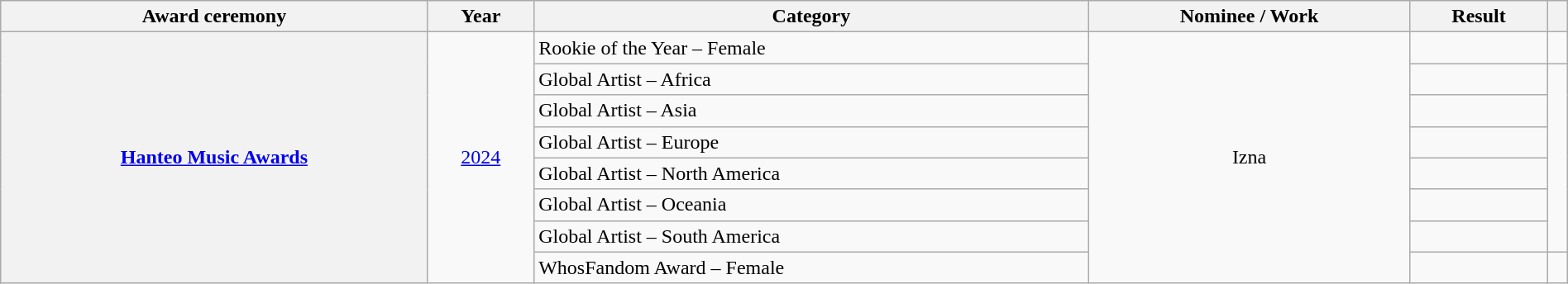<table class="wikitable plainrowheaders sortable" style="text-align:center; width:100%">
<tr>
<th scope="col">Award ceremony</th>
<th scope="col">Year</th>
<th scope="col">Category </th>
<th scope="col">Nominee / Work</th>
<th scope="col">Result</th>
<th scope="col" class="unsortable"></th>
</tr>
<tr>
<th scope="row" rowspan="8"><a href='#'>Hanteo Music Awards</a></th>
<td rowspan="8"><a href='#'>2024</a></td>
<td style="text-align:left">Rookie of the Year – Female</td>
<td rowspan="8">Izna</td>
<td></td>
<td></td>
</tr>
<tr>
<td style="text-align:left">Global Artist – Africa</td>
<td></td>
<td rowspan="6"></td>
</tr>
<tr>
<td style="text-align:left">Global Artist – Asia</td>
<td></td>
</tr>
<tr>
<td style="text-align:left">Global Artist – Europe</td>
<td></td>
</tr>
<tr>
<td style="text-align:left">Global Artist – North America</td>
<td></td>
</tr>
<tr>
<td style="text-align:left">Global Artist – Oceania</td>
<td></td>
</tr>
<tr>
<td style="text-align:left">Global Artist – South America</td>
<td></td>
</tr>
<tr>
<td style="text-align:left">WhosFandom Award – Female</td>
<td></td>
<td></td>
</tr>
</table>
